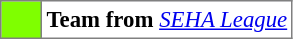<table bgcolor="#f7f8ff" cellpadding="3" cellspacing="0" border="1" style="font-size: 95%; border: gray solid 1px; border-collapse: collapse;text-align:center;">
<tr>
<td style="background: #7fff00;" width="20"></td>
<td bgcolor="#ffffff" align="left"><strong>Team from </strong> <em><a href='#'>SEHA League</a></em></td>
</tr>
</table>
